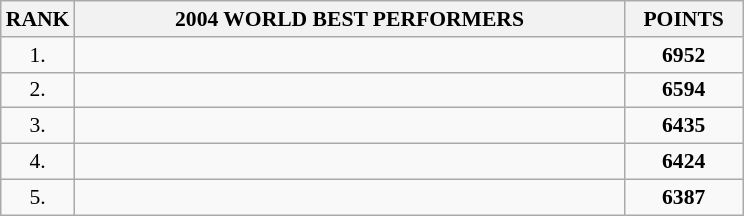<table class="wikitable" style="border-collapse: collapse; font-size: 90%;">
<tr>
<th>RANK</th>
<th align="center" style="width: 25em">2004 WORLD BEST PERFORMERS</th>
<th align="center" style="width: 5em">POINTS</th>
</tr>
<tr>
<td align="center">1.</td>
<td></td>
<td align="center"><strong>6952</strong></td>
</tr>
<tr>
<td align="center">2.</td>
<td></td>
<td align="center"><strong>6594</strong></td>
</tr>
<tr>
<td align="center">3.</td>
<td></td>
<td align="center"><strong>6435</strong></td>
</tr>
<tr>
<td align="center">4.</td>
<td></td>
<td align="center"><strong>6424</strong></td>
</tr>
<tr>
<td align="center">5.</td>
<td></td>
<td align="center"><strong>6387</strong></td>
</tr>
</table>
